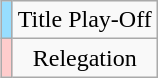<table class="wikitable" style="text-align:center;margin-left:1em;float:right">
<tr>
<td bgcolor=#97DEFF></td>
<td>Title Play-Off</td>
</tr>
<tr>
<td bgcolor=#FFCCCC></td>
<td>Relegation</td>
</tr>
</table>
